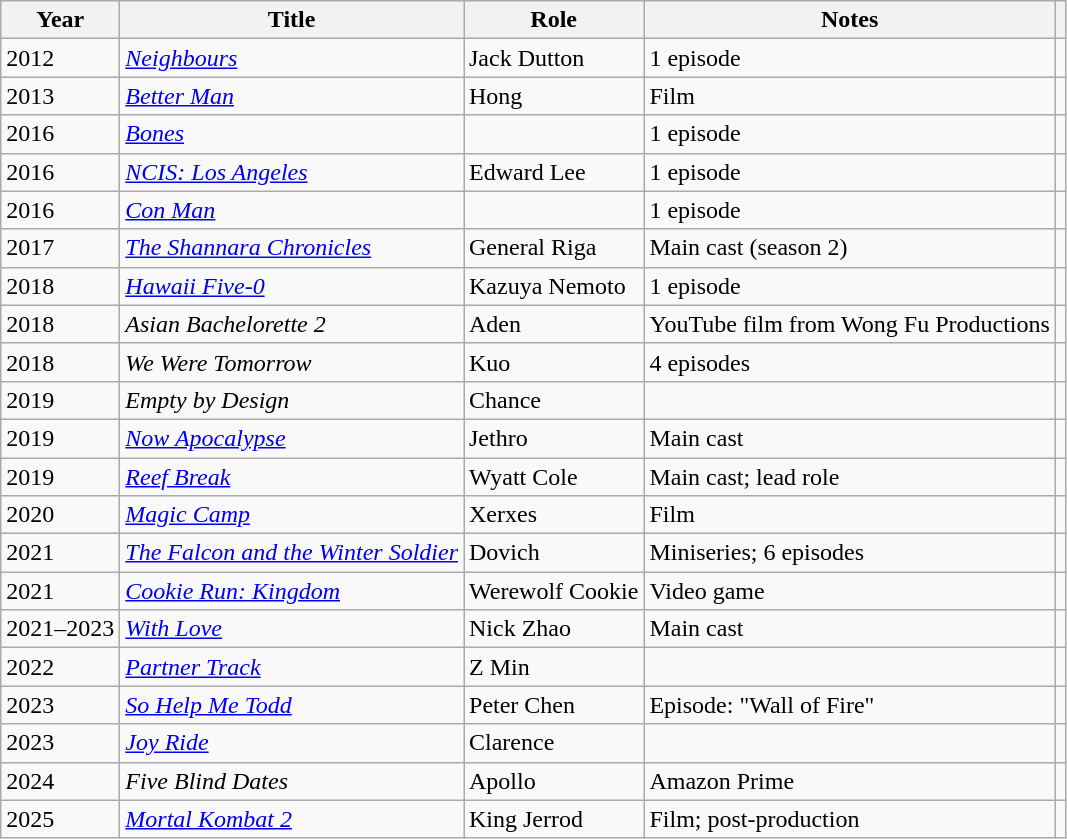<table class="wikitable">
<tr>
<th>Year</th>
<th>Title</th>
<th>Role</th>
<th>Notes</th>
<th></th>
</tr>
<tr>
<td>2012</td>
<td><em><a href='#'>Neighbours</a></em></td>
<td>Jack Dutton</td>
<td>1 episode</td>
<td></td>
</tr>
<tr>
<td>2013</td>
<td><em><a href='#'>Better Man</a></em></td>
<td>Hong</td>
<td>Film</td>
<td></td>
</tr>
<tr>
<td>2016</td>
<td><em><a href='#'>Bones</a></em></td>
<td></td>
<td>1 episode</td>
<td></td>
</tr>
<tr>
<td>2016</td>
<td><em><a href='#'>NCIS: Los Angeles</a></em></td>
<td>Edward Lee</td>
<td>1 episode</td>
<td></td>
</tr>
<tr>
<td>2016</td>
<td><em><a href='#'>Con Man</a></em></td>
<td></td>
<td>1 episode</td>
<td></td>
</tr>
<tr>
<td>2017</td>
<td><em><a href='#'>The Shannara Chronicles</a></em></td>
<td>General Riga</td>
<td>Main cast (season 2)</td>
<td></td>
</tr>
<tr>
<td>2018</td>
<td><em><a href='#'>Hawaii Five-0</a></em></td>
<td>Kazuya Nemoto</td>
<td>1 episode</td>
<td></td>
</tr>
<tr>
<td>2018</td>
<td><em>Asian Bachelorette 2</em></td>
<td>Aden</td>
<td>YouTube film from Wong Fu Productions</td>
<td></td>
</tr>
<tr>
<td>2018</td>
<td><em>We Were Tomorrow</em></td>
<td>Kuo</td>
<td>4 episodes</td>
<td></td>
</tr>
<tr>
<td>2019</td>
<td><em>Empty by Design</em></td>
<td>Chance</td>
<td></td>
<td></td>
</tr>
<tr>
<td>2019</td>
<td><em><a href='#'>Now Apocalypse</a></em></td>
<td>Jethro</td>
<td>Main cast</td>
<td></td>
</tr>
<tr>
<td>2019</td>
<td><em><a href='#'>Reef Break</a></em></td>
<td>Wyatt Cole</td>
<td>Main cast; lead role</td>
<td></td>
</tr>
<tr>
<td>2020</td>
<td><em><a href='#'>Magic Camp</a></em></td>
<td>Xerxes</td>
<td>Film</td>
<td></td>
</tr>
<tr>
<td>2021</td>
<td><em><a href='#'>The Falcon and the Winter Soldier</a></em></td>
<td>Dovich</td>
<td>Miniseries; 6 episodes</td>
<td></td>
</tr>
<tr>
<td>2021</td>
<td><em><a href='#'>Cookie Run: Kingdom</a></em></td>
<td>Werewolf Cookie</td>
<td>Video game</td>
<td></td>
</tr>
<tr>
<td>2021–2023</td>
<td><em><a href='#'>With Love</a></em></td>
<td>Nick Zhao</td>
<td>Main cast</td>
<td></td>
</tr>
<tr>
<td>2022</td>
<td><em><a href='#'>Partner Track</a></em></td>
<td>Z Min</td>
<td></td>
<td></td>
</tr>
<tr>
<td>2023</td>
<td><em><a href='#'>So Help Me Todd</a></em></td>
<td>Peter Chen</td>
<td>Episode: "Wall of Fire"</td>
<td></td>
</tr>
<tr>
<td>2023</td>
<td><em><a href='#'>Joy Ride</a></em></td>
<td>Clarence</td>
<td></td>
<td></td>
</tr>
<tr>
<td>2024</td>
<td><em>Five Blind Dates</em></td>
<td>Apollo</td>
<td>Amazon Prime</td>
<td></td>
</tr>
<tr>
<td>2025</td>
<td><em><a href='#'>Mortal Kombat 2</a></em></td>
<td>King Jerrod</td>
<td>Film; post-production</td>
<td></td>
</tr>
</table>
